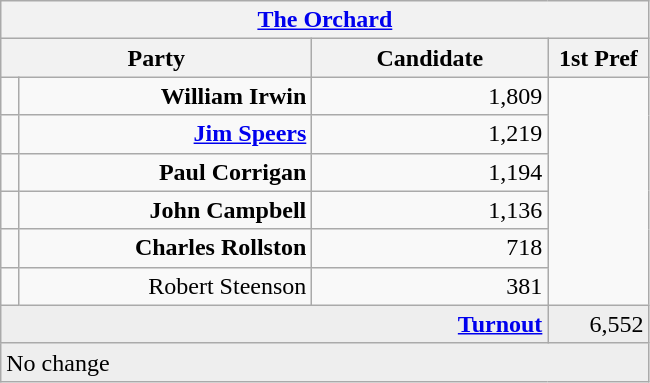<table class="wikitable">
<tr>
<th colspan="4" align="center"><a href='#'>The Orchard</a></th>
</tr>
<tr>
<th colspan="2" align="center" width=200>Party</th>
<th width=150>Candidate</th>
<th width=60>1st Pref</th>
</tr>
<tr>
<td></td>
<td align="right"><strong>William Irwin</strong></td>
<td align="right">1,809</td>
</tr>
<tr>
<td></td>
<td align="right"><strong><a href='#'>Jim Speers</a></strong></td>
<td align="right">1,219</td>
</tr>
<tr>
<td></td>
<td align="right"><strong>Paul Corrigan</strong></td>
<td align="right">1,194</td>
</tr>
<tr>
<td></td>
<td align="right"><strong>John Campbell</strong></td>
<td align="right">1,136</td>
</tr>
<tr>
<td></td>
<td align="right"><strong>Charles Rollston</strong></td>
<td align="right">718</td>
</tr>
<tr>
<td></td>
<td align="right">Robert Steenson</td>
<td align="right">381</td>
</tr>
<tr bgcolor="EEEEEE">
<td colspan=3 align="right"><strong><a href='#'>Turnout</a></strong></td>
<td align="right">6,552</td>
</tr>
<tr>
<td colspan=4 bgcolor="EEEEEE">No change</td>
</tr>
</table>
